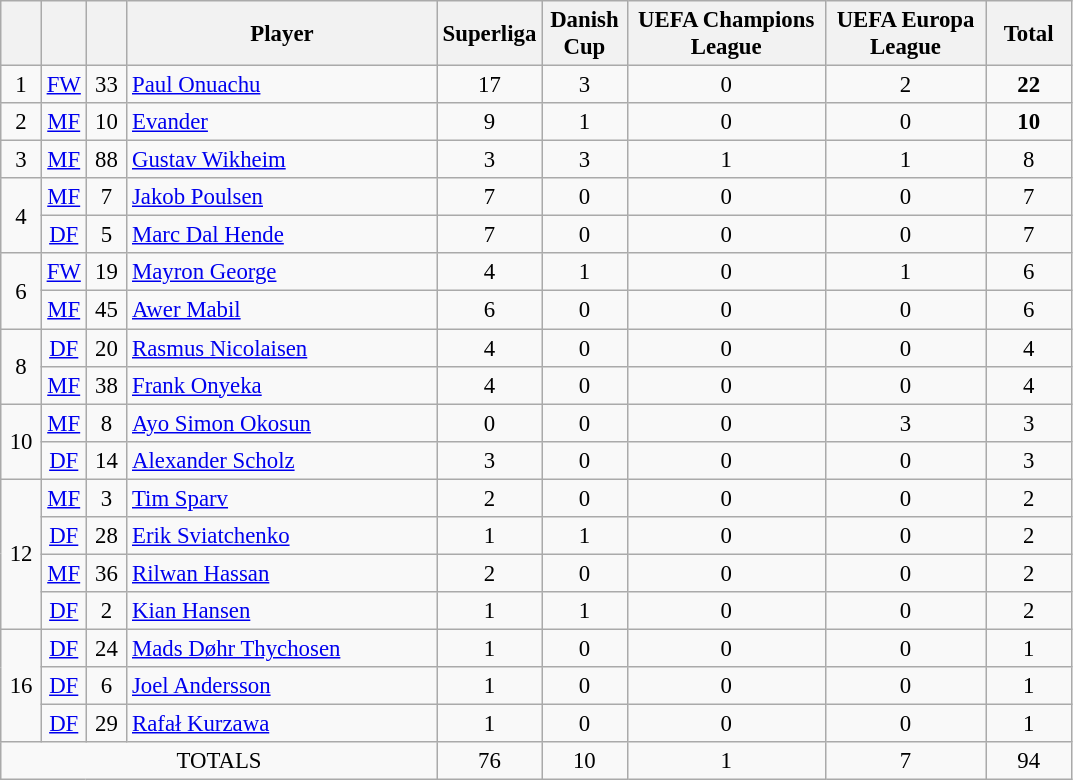<table class="wikitable sortable" style="font-size: 95%; text-align: center;">
<tr>
<th width=20></th>
<th width=20></th>
<th width=20></th>
<th width=200>Player</th>
<th width=50>Superliga</th>
<th width=50>Danish Cup</th>
<th width=125>UEFA Champions League</th>
<th width=100>UEFA Europa League</th>
<th width=50>Total</th>
</tr>
<tr>
<td>1</td>
<td><a href='#'>FW</a></td>
<td>33</td>
<td align=left> <a href='#'>Paul Onuachu</a></td>
<td>17</td>
<td>3</td>
<td>0</td>
<td>2</td>
<td><strong>22</strong></td>
</tr>
<tr>
<td>2</td>
<td><a href='#'>MF</a></td>
<td>10</td>
<td align=left> <a href='#'>Evander</a></td>
<td>9</td>
<td>1</td>
<td>0</td>
<td>0</td>
<td><strong>10<em></td>
</tr>
<tr>
<td>3</td>
<td><a href='#'>MF</a></td>
<td>88</td>
<td align=left> <a href='#'>Gustav Wikheim</a></td>
<td>3</td>
<td>3</td>
<td>1</td>
<td>1</td>
<td></strong>8<strong></td>
</tr>
<tr>
<td rowspan=2>4</td>
<td><a href='#'>MF</a></td>
<td>7</td>
<td align=left> <a href='#'>Jakob Poulsen</a></td>
<td>7</td>
<td>0</td>
<td>0</td>
<td>0</td>
<td></strong>7<strong></td>
</tr>
<tr>
<td><a href='#'>DF</a></td>
<td>5</td>
<td align=left> <a href='#'>Marc Dal Hende</a></td>
<td>7</td>
<td>0</td>
<td>0</td>
<td>0</td>
<td></strong>7<strong></td>
</tr>
<tr>
<td rowspan=2>6</td>
<td><a href='#'>FW</a></td>
<td>19</td>
<td align=left> <a href='#'>Mayron George</a></td>
<td>4</td>
<td>1</td>
<td>0</td>
<td>1</td>
<td></strong>6<strong></td>
</tr>
<tr>
<td><a href='#'>MF</a></td>
<td>45</td>
<td align=left> <a href='#'>Awer Mabil</a></td>
<td>6</td>
<td>0</td>
<td>0</td>
<td>0</td>
<td></strong>6<strong></td>
</tr>
<tr>
<td rowspan=2>8</td>
<td><a href='#'>DF</a></td>
<td>20</td>
<td align=left> <a href='#'>Rasmus Nicolaisen</a></td>
<td>4</td>
<td>0</td>
<td>0</td>
<td>0</td>
<td></strong>4<strong></td>
</tr>
<tr>
<td><a href='#'>MF</a></td>
<td>38</td>
<td align=left> <a href='#'>Frank Onyeka</a></td>
<td>4</td>
<td>0</td>
<td>0</td>
<td>0</td>
<td></strong>4<strong></td>
</tr>
<tr>
<td rowspan=2>10</td>
<td><a href='#'>MF</a></td>
<td>8</td>
<td align=left> <a href='#'>Ayo Simon Okosun</a></td>
<td>0</td>
<td>0</td>
<td>0</td>
<td>3</td>
<td></strong>3<strong></td>
</tr>
<tr>
<td><a href='#'>DF</a></td>
<td>14</td>
<td align=left> <a href='#'>Alexander Scholz</a></td>
<td>3</td>
<td>0</td>
<td>0</td>
<td>0</td>
<td></strong>3<strong></td>
</tr>
<tr>
<td rowspan=4>12</td>
<td><a href='#'>MF</a></td>
<td>3</td>
<td align=left> <a href='#'>Tim Sparv</a></td>
<td>2</td>
<td>0</td>
<td>0</td>
<td>0</td>
<td></strong>2<strong></td>
</tr>
<tr>
<td><a href='#'>DF</a></td>
<td>28</td>
<td align=left> <a href='#'>Erik Sviatchenko</a></td>
<td>1</td>
<td>1</td>
<td>0</td>
<td>0</td>
<td></strong>2<strong></td>
</tr>
<tr>
<td><a href='#'>MF</a></td>
<td>36</td>
<td align=left> <a href='#'>Rilwan Hassan</a></td>
<td>2</td>
<td>0</td>
<td>0</td>
<td>0</td>
<td></strong>2<strong></td>
</tr>
<tr>
<td><a href='#'>DF</a></td>
<td>2</td>
<td align=left> <a href='#'>Kian Hansen</a></td>
<td>1</td>
<td>1</td>
<td>0</td>
<td>0</td>
<td></strong>2<strong></td>
</tr>
<tr>
<td rowspan=3>16</td>
<td><a href='#'>DF</a></td>
<td>24</td>
<td align=left> <a href='#'>Mads Døhr Thychosen</a></td>
<td>1</td>
<td>0</td>
<td>0</td>
<td>0</td>
<td></strong>1<strong></td>
</tr>
<tr>
<td><a href='#'>DF</a></td>
<td>6</td>
<td align=left> <a href='#'>Joel Andersson</a></td>
<td>1</td>
<td>0</td>
<td>0</td>
<td>0</td>
<td></strong>1<strong></td>
</tr>
<tr>
<td><a href='#'>DF</a></td>
<td>29</td>
<td align=left> <a href='#'>Rafał Kurzawa</a></td>
<td>1</td>
<td>0</td>
<td>0</td>
<td>0</td>
<td></strong>1<strong></td>
</tr>
<tr>
<td colspan="4"></strong>TOTALS<strong></td>
<td></strong>76<strong></td>
<td></strong>10<strong></td>
<td></strong>1<strong></td>
<td></strong>7<strong></td>
<td></strong>94<strong></td>
</tr>
</table>
